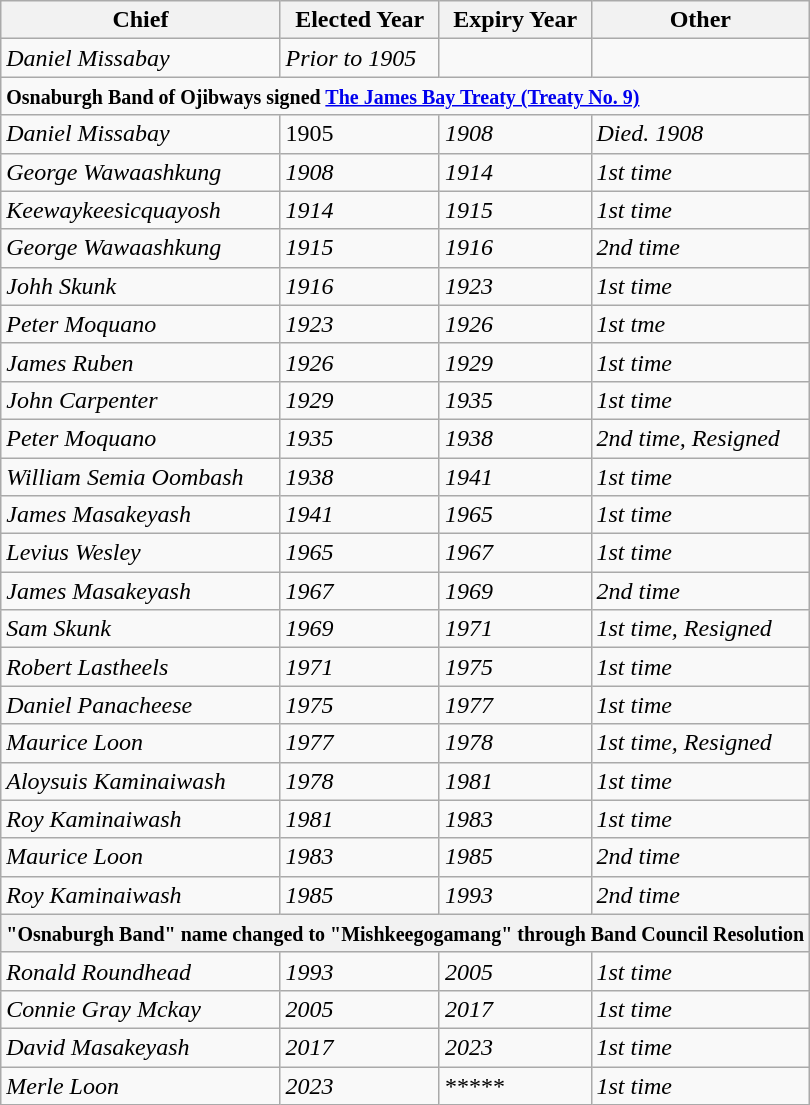<table class="wikitable">
<tr>
<th>Chief</th>
<th>Elected Year</th>
<th>Expiry Year</th>
<th>Other</th>
</tr>
<tr>
<td><em>Daniel Missabay</em></td>
<td><em>Prior to 1905</em></td>
<td></td>
<td></td>
</tr>
<tr>
<td colspan="4"><strong><small>Osnaburgh Band of Ojibways signed <a href='#'>The James Bay Treaty (Treaty No. 9)</a></small></strong></td>
</tr>
<tr>
<td><em>Daniel Missabay</em></td>
<td>1905</td>
<td><em>1908</em></td>
<td><em>Died. 1908</em></td>
</tr>
<tr>
<td><em>George Wawaashkung</em></td>
<td><em>1908</em></td>
<td><em>1914</em></td>
<td><em>1st time</em></td>
</tr>
<tr>
<td><em>Keewaykeesicquayosh</em></td>
<td><em>1914</em></td>
<td><em>1915</em></td>
<td><em>1st time</em></td>
</tr>
<tr>
<td><em>George Wawaashkung</em></td>
<td><em>1915</em></td>
<td><em>1916</em></td>
<td><em>2nd time</em></td>
</tr>
<tr>
<td><em>Johh Skunk</em></td>
<td><em>1916</em></td>
<td><em>1923</em></td>
<td><em>1st time</em></td>
</tr>
<tr>
<td><em>Peter Moquano</em></td>
<td><em>1923</em></td>
<td><em>1926</em></td>
<td><em>1st tme</em></td>
</tr>
<tr>
<td><em>James Ruben</em></td>
<td><em>1926</em></td>
<td><em>1929</em></td>
<td><em>1st time</em></td>
</tr>
<tr>
<td><em>John Carpenter</em></td>
<td><em>1929</em></td>
<td><em>1935</em></td>
<td><em>1st time</em></td>
</tr>
<tr>
<td><em>Peter Moquano</em></td>
<td><em>1935</em></td>
<td><em>1938</em></td>
<td><em>2nd time, Resigned</em></td>
</tr>
<tr>
<td><em>William Semia Oombash</em></td>
<td><em>1938</em></td>
<td><em>1941</em></td>
<td><em>1st time</em></td>
</tr>
<tr>
<td><em>James Masakeyash</em></td>
<td><em>1941</em></td>
<td><em>1965</em></td>
<td><em>1st time</em></td>
</tr>
<tr>
<td><em>Levius Wesley</em></td>
<td><em>1965</em></td>
<td><em>1967</em></td>
<td><em>1st time</em></td>
</tr>
<tr>
<td><em>James Masakeyash</em></td>
<td><em>1967</em></td>
<td><em>1969</em></td>
<td><em>2nd time</em></td>
</tr>
<tr>
<td><em>Sam Skunk</em></td>
<td><em>1969</em></td>
<td><em>1971</em></td>
<td><em>1st time, Resigned</em></td>
</tr>
<tr>
<td><em>Robert Lastheels</em></td>
<td><em>1971</em></td>
<td><em>1975</em></td>
<td><em>1st time</em></td>
</tr>
<tr>
<td><em>Daniel Panacheese</em></td>
<td><em>1975</em></td>
<td><em>1977</em></td>
<td><em>1st time</em></td>
</tr>
<tr>
<td><em>Maurice Loon</em></td>
<td><em>1977</em></td>
<td><em>1978</em></td>
<td><em>1st time, Resigned</em></td>
</tr>
<tr>
<td><em>Aloysuis Kaminaiwash</em></td>
<td><em>1978</em></td>
<td><em>1981</em></td>
<td><em>1st time</em></td>
</tr>
<tr>
<td><em>Roy Kaminaiwash</em></td>
<td><em>1981</em></td>
<td><em>1983</em></td>
<td><em>1st time</em></td>
</tr>
<tr>
<td><em>Maurice Loon</em></td>
<td><em>1983</em></td>
<td><em>1985</em></td>
<td><em>2nd time</em></td>
</tr>
<tr>
<td><em>Roy Kaminaiwash</em></td>
<td><em>1985</em></td>
<td><em>1993</em></td>
<td><em>2nd time</em></td>
</tr>
<tr>
<th colspan="4"><small>"Osnaburgh Band" name changed to "Mishkeegogamang" through Band Council Resolution</small></th>
</tr>
<tr>
<td><em>Ronald Roundhead</em></td>
<td><em>1993</em></td>
<td><em>2005</em></td>
<td><em>1st time</em></td>
</tr>
<tr>
<td><em>Connie Gray Mckay</em></td>
<td><em>2005</em></td>
<td><em>2017</em></td>
<td><em>1st time</em></td>
</tr>
<tr>
<td><em>David Masakeyash</em></td>
<td><em>2017</em></td>
<td><em>2023</em></td>
<td><em>1st time</em></td>
</tr>
<tr>
<td><em>Merle Loon</em></td>
<td><em>2023</em></td>
<td>*****</td>
<td><em>1st time</em></td>
</tr>
</table>
